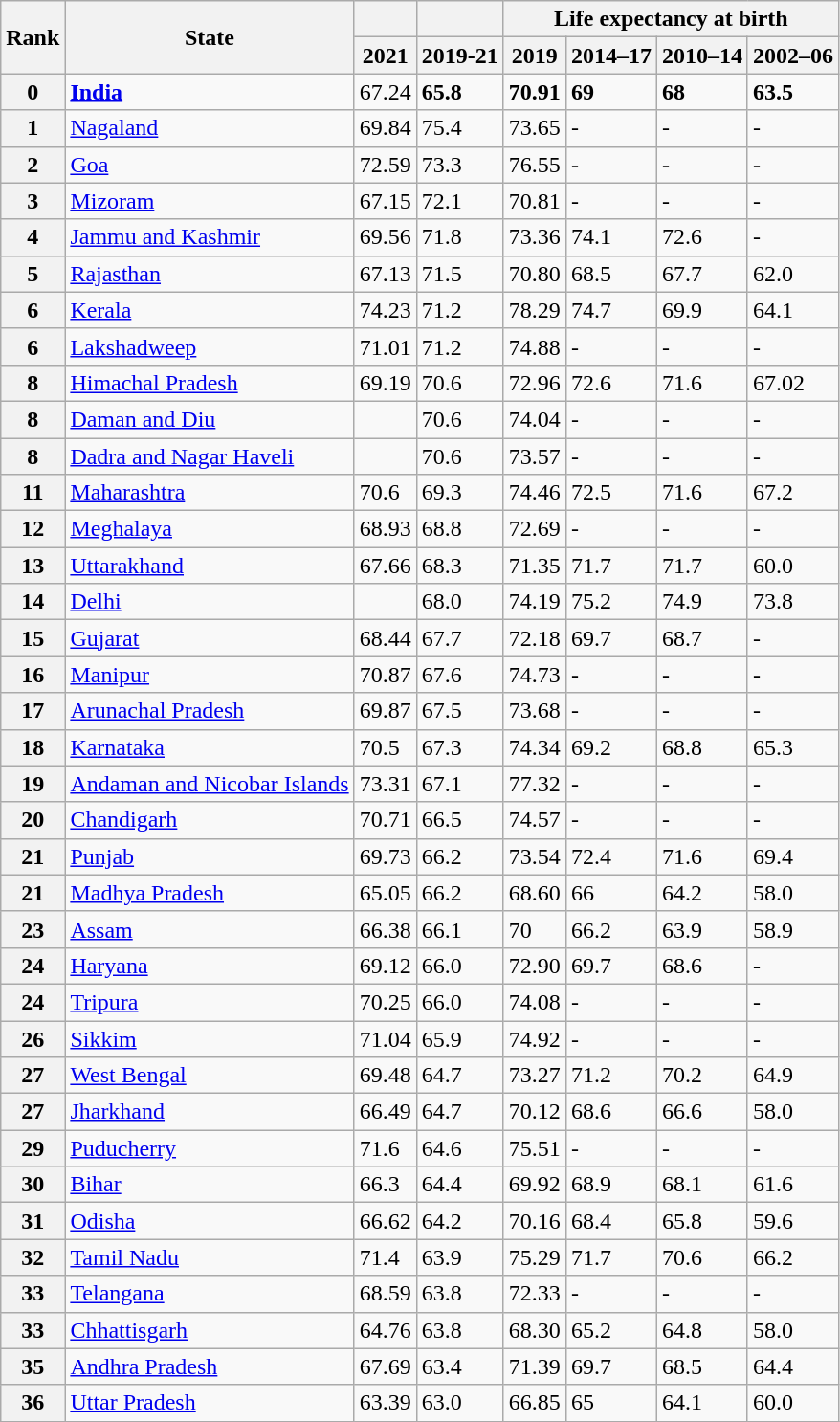<table class="wikitable sortable">
<tr>
<th rowspan="2">Rank</th>
<th rowspan="2">State</th>
<th></th>
<th></th>
<th colspan="4">Life expectancy at birth</th>
</tr>
<tr>
<th>2021</th>
<th>2019-21</th>
<th>2019</th>
<th>2014–17</th>
<th>2010–14</th>
<th>2002–06</th>
</tr>
<tr>
<th><strong>0</strong></th>
<td><strong><a href='#'>India</a></strong></td>
<td>67.24</td>
<td><strong>65.8</strong></td>
<td><strong>70.91</strong></td>
<td><strong>69</strong></td>
<td><strong>68</strong></td>
<td><strong>63.5</strong></td>
</tr>
<tr>
<th>1</th>
<td><a href='#'>Nagaland</a></td>
<td>69.84</td>
<td>75.4</td>
<td>73.65</td>
<td>-</td>
<td>-</td>
<td>-</td>
</tr>
<tr>
<th>2</th>
<td><a href='#'>Goa</a></td>
<td>72.59</td>
<td>73.3</td>
<td>76.55</td>
<td>-</td>
<td>-</td>
<td>-</td>
</tr>
<tr>
<th>3</th>
<td><a href='#'>Mizoram</a></td>
<td>67.15</td>
<td>72.1</td>
<td>70.81</td>
<td>-</td>
<td>-</td>
<td>-</td>
</tr>
<tr>
<th>4</th>
<td><a href='#'>Jammu and Kashmir</a></td>
<td>69.56</td>
<td>71.8</td>
<td>73.36</td>
<td>74.1</td>
<td>72.6</td>
<td>-</td>
</tr>
<tr>
<th>5</th>
<td><a href='#'>Rajasthan</a></td>
<td>67.13</td>
<td>71.5</td>
<td>70.80</td>
<td>68.5</td>
<td>67.7</td>
<td>62.0</td>
</tr>
<tr>
<th>6</th>
<td><a href='#'>Kerala</a></td>
<td>74.23</td>
<td>71.2</td>
<td>78.29</td>
<td>74.7</td>
<td>69.9</td>
<td>64.1</td>
</tr>
<tr>
<th>6</th>
<td><a href='#'>Lakshadweep</a></td>
<td>71.01</td>
<td>71.2</td>
<td>74.88</td>
<td>-</td>
<td>-</td>
<td>-</td>
</tr>
<tr>
<th>8</th>
<td><a href='#'>Himachal Pradesh</a></td>
<td>69.19</td>
<td>70.6</td>
<td>72.96</td>
<td>72.6</td>
<td>71.6</td>
<td>67.02</td>
</tr>
<tr>
<th>8</th>
<td><a href='#'>Daman and Diu</a></td>
<td></td>
<td>70.6</td>
<td>74.04</td>
<td>-</td>
<td>-</td>
<td>-</td>
</tr>
<tr>
<th>8</th>
<td><a href='#'>Dadra and Nagar Haveli</a></td>
<td></td>
<td>70.6</td>
<td>73.57</td>
<td>-</td>
<td>-</td>
<td>-</td>
</tr>
<tr>
<th>11</th>
<td><a href='#'>Maharashtra</a></td>
<td>70.6</td>
<td>69.3</td>
<td>74.46</td>
<td>72.5</td>
<td>71.6</td>
<td>67.2</td>
</tr>
<tr>
<th>12</th>
<td><a href='#'>Meghalaya</a></td>
<td>68.93</td>
<td>68.8</td>
<td>72.69</td>
<td>-</td>
<td>-</td>
<td>-</td>
</tr>
<tr>
<th>13</th>
<td><a href='#'>Uttarakhand</a></td>
<td>67.66</td>
<td>68.3</td>
<td>71.35</td>
<td>71.7</td>
<td>71.7</td>
<td>60.0</td>
</tr>
<tr>
<th>14</th>
<td><a href='#'>Delhi</a></td>
<td></td>
<td>68.0</td>
<td>74.19</td>
<td>75.2</td>
<td>74.9</td>
<td>73.8</td>
</tr>
<tr>
<th>15</th>
<td><a href='#'>Gujarat</a></td>
<td>68.44</td>
<td>67.7</td>
<td>72.18</td>
<td>69.7</td>
<td>68.7</td>
<td>-</td>
</tr>
<tr>
<th>16</th>
<td><a href='#'>Manipur</a></td>
<td>70.87</td>
<td>67.6</td>
<td>74.73</td>
<td>-</td>
<td>-</td>
<td>-</td>
</tr>
<tr>
<th>17</th>
<td><a href='#'>Arunachal Pradesh</a></td>
<td>69.87</td>
<td>67.5</td>
<td>73.68</td>
<td>-</td>
<td>-</td>
<td>-</td>
</tr>
<tr>
<th>18</th>
<td><a href='#'>Karnataka</a></td>
<td>70.5</td>
<td>67.3</td>
<td>74.34</td>
<td>69.2</td>
<td>68.8</td>
<td>65.3</td>
</tr>
<tr>
<th>19</th>
<td><a href='#'>Andaman and Nicobar Islands</a></td>
<td>73.31</td>
<td>67.1</td>
<td>77.32</td>
<td>-</td>
<td>-</td>
<td>-</td>
</tr>
<tr>
<th>20</th>
<td><a href='#'>Chandigarh</a></td>
<td>70.71</td>
<td>66.5</td>
<td>74.57</td>
<td>-</td>
<td>-</td>
<td>-</td>
</tr>
<tr>
<th>21</th>
<td><a href='#'>Punjab</a></td>
<td>69.73</td>
<td>66.2</td>
<td>73.54</td>
<td>72.4</td>
<td>71.6</td>
<td>69.4</td>
</tr>
<tr>
<th>21</th>
<td><a href='#'>Madhya Pradesh</a></td>
<td>65.05</td>
<td>66.2</td>
<td>68.60</td>
<td>66</td>
<td>64.2</td>
<td>58.0</td>
</tr>
<tr>
<th>23</th>
<td><a href='#'>Assam</a></td>
<td>66.38</td>
<td>66.1</td>
<td>70</td>
<td>66.2</td>
<td>63.9</td>
<td>58.9</td>
</tr>
<tr>
<th>24</th>
<td><a href='#'>Haryana</a></td>
<td>69.12</td>
<td>66.0</td>
<td>72.90</td>
<td>69.7</td>
<td>68.6</td>
<td>-</td>
</tr>
<tr>
<th>24</th>
<td><a href='#'>Tripura</a></td>
<td>70.25</td>
<td>66.0</td>
<td>74.08</td>
<td>-</td>
<td>-</td>
<td>-</td>
</tr>
<tr>
<th>26</th>
<td><a href='#'>Sikkim</a></td>
<td>71.04</td>
<td>65.9</td>
<td>74.92</td>
<td>-</td>
<td>-</td>
<td>-</td>
</tr>
<tr>
<th>27</th>
<td><a href='#'>West Bengal</a></td>
<td>69.48</td>
<td>64.7</td>
<td>73.27</td>
<td>71.2</td>
<td>70.2</td>
<td>64.9</td>
</tr>
<tr>
<th>27</th>
<td><a href='#'>Jharkhand</a></td>
<td>66.49</td>
<td>64.7</td>
<td>70.12</td>
<td>68.6</td>
<td>66.6</td>
<td>58.0</td>
</tr>
<tr>
<th>29</th>
<td><a href='#'>Puducherry</a></td>
<td>71.6</td>
<td>64.6</td>
<td>75.51</td>
<td>-</td>
<td>-</td>
<td>-</td>
</tr>
<tr>
<th>30</th>
<td><a href='#'>Bihar</a></td>
<td>66.3</td>
<td>64.4</td>
<td>69.92</td>
<td>68.9</td>
<td>68.1</td>
<td>61.6</td>
</tr>
<tr>
<th>31</th>
<td><a href='#'>Odisha</a></td>
<td>66.62</td>
<td>64.2</td>
<td>70.16</td>
<td>68.4</td>
<td>65.8</td>
<td>59.6</td>
</tr>
<tr>
<th>32</th>
<td><a href='#'>Tamil Nadu</a></td>
<td>71.4</td>
<td>63.9</td>
<td>75.29</td>
<td>71.7</td>
<td>70.6</td>
<td>66.2</td>
</tr>
<tr>
<th>33</th>
<td><a href='#'>Telangana</a></td>
<td>68.59</td>
<td>63.8</td>
<td>72.33</td>
<td>-</td>
<td>-</td>
<td>-</td>
</tr>
<tr>
<th>33</th>
<td><a href='#'>Chhattisgarh</a></td>
<td>64.76</td>
<td>63.8</td>
<td>68.30</td>
<td>65.2</td>
<td>64.8</td>
<td>58.0</td>
</tr>
<tr>
<th>35</th>
<td><a href='#'>Andhra Pradesh</a></td>
<td>67.69</td>
<td>63.4</td>
<td>71.39</td>
<td>69.7</td>
<td>68.5</td>
<td>64.4</td>
</tr>
<tr>
<th>36</th>
<td><a href='#'>Uttar Pradesh</a></td>
<td>63.39</td>
<td>63.0</td>
<td>66.85</td>
<td>65</td>
<td>64.1</td>
<td>60.0</td>
</tr>
<tr>
</tr>
</table>
